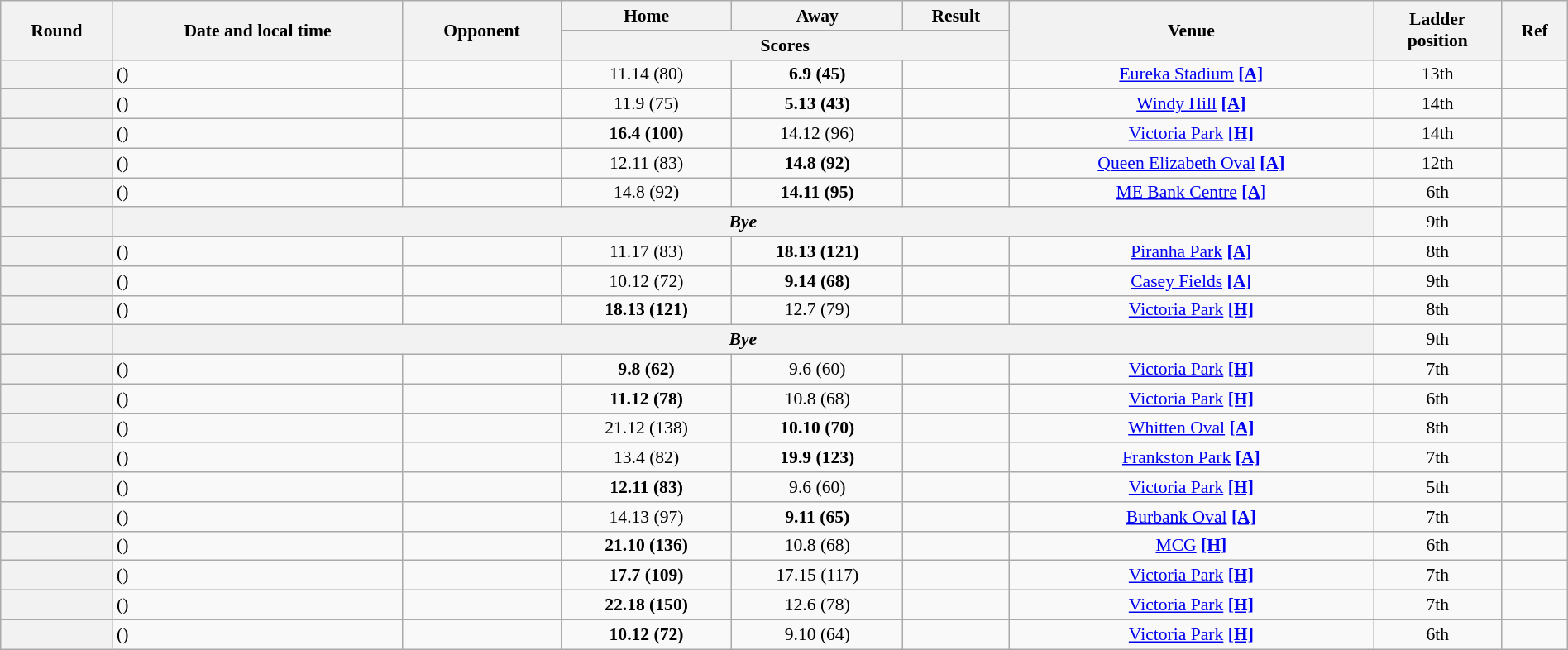<table class="wikitable plainrowheaders" style="font-size:90%; width:100%; text-align:center;">
<tr>
<th scope="col" rowspan="2">Round</th>
<th scope="col" rowspan="2">Date and local time</th>
<th scope="col" rowspan="2">Opponent</th>
<th scope="col">Home</th>
<th scope="col">Away</th>
<th scope="col">Result</th>
<th scope="col" rowspan="2">Venue</th>
<th scope="col" rowspan="2">Ladder<br>position</th>
<th scope="col" class="unsortable" rowspan=2>Ref</th>
</tr>
<tr>
<th scope="col" colspan="3">Scores</th>
</tr>
<tr>
<th scope="row"></th>
<td align=left> ()</td>
<td align=left></td>
<td>11.14 (80)</td>
<td><strong>6.9 (45)</strong></td>
<td></td>
<td><a href='#'>Eureka Stadium</a> <a href='#'><strong>[A]</strong></a></td>
<td>13th</td>
<td></td>
</tr>
<tr>
<th scope="row"></th>
<td align=left> ()</td>
<td align=left></td>
<td>11.9 (75)</td>
<td><strong>5.13 (43)</strong></td>
<td></td>
<td><a href='#'>Windy Hill</a> <a href='#'><strong>[A]</strong></a></td>
<td>14th</td>
<td></td>
</tr>
<tr>
<th scope="row"></th>
<td align=left> ()</td>
<td align=left></td>
<td><strong>16.4 (100)</strong></td>
<td>14.12 (96)</td>
<td></td>
<td><a href='#'>Victoria Park</a> <a href='#'><strong>[H]</strong></a></td>
<td>14th</td>
<td></td>
</tr>
<tr>
<th scope="row"></th>
<td align=left> ()</td>
<td align=left></td>
<td>12.11 (83)</td>
<td><strong>14.8 (92)</strong></td>
<td></td>
<td><a href='#'>Queen Elizabeth Oval</a> <a href='#'><strong>[A]</strong></a></td>
<td>12th</td>
<td></td>
</tr>
<tr>
<th scope="row"></th>
<td align=left> ()</td>
<td align=left></td>
<td>14.8 (92)</td>
<td><strong>14.11 (95)</strong></td>
<td></td>
<td><a href='#'>ME Bank Centre</a> <a href='#'><strong>[A]</strong></a></td>
<td>6th</td>
<td></td>
</tr>
<tr>
<th scope="row"></th>
<th colspan=6><span><em>Bye</em></span></th>
<td>9th</td>
<td></td>
</tr>
<tr>
<th scope="row"></th>
<td align=left> ()</td>
<td align=left></td>
<td>11.17 (83)</td>
<td><strong>18.13 (121)</strong></td>
<td></td>
<td><a href='#'>Piranha Park</a> <a href='#'><strong>[A]</strong></a></td>
<td>8th</td>
<td></td>
</tr>
<tr>
<th scope="row"></th>
<td align=left> ()</td>
<td align=left></td>
<td>10.12 (72)</td>
<td><strong>9.14 (68)</strong></td>
<td></td>
<td><a href='#'>Casey Fields</a> <a href='#'><strong>[A]</strong></a></td>
<td>9th</td>
<td></td>
</tr>
<tr>
<th scope="row"></th>
<td align=left> ()</td>
<td align=left></td>
<td><strong>18.13 (121)</strong></td>
<td>12.7 (79)</td>
<td></td>
<td><a href='#'>Victoria Park</a> <a href='#'><strong>[H]</strong></a></td>
<td>8th</td>
<td></td>
</tr>
<tr>
<th scope="row"></th>
<th colspan=6><span><em>Bye</em></span></th>
<td>9th</td>
<td></td>
</tr>
<tr>
<th scope="row"></th>
<td align=left> ()</td>
<td align=left></td>
<td><strong>9.8 (62)</strong></td>
<td>9.6 (60)</td>
<td></td>
<td><a href='#'>Victoria Park</a> <a href='#'><strong>[H]</strong></a></td>
<td>7th</td>
<td></td>
</tr>
<tr>
<th scope="row"></th>
<td align=left> ()</td>
<td align=left></td>
<td><strong>11.12 (78)</strong></td>
<td>10.8 (68)</td>
<td></td>
<td><a href='#'>Victoria Park</a> <a href='#'><strong>[H]</strong></a></td>
<td>6th</td>
<td></td>
</tr>
<tr>
<th scope="row"></th>
<td align=left> ()</td>
<td align=left></td>
<td>21.12 (138)</td>
<td><strong>10.10 (70)</strong></td>
<td></td>
<td><a href='#'>Whitten Oval</a> <a href='#'><strong>[A]</strong></a></td>
<td>8th</td>
<td></td>
</tr>
<tr>
<th scope="row"></th>
<td align=left> ()</td>
<td align=left></td>
<td>13.4 (82)</td>
<td><strong>19.9 (123)</strong></td>
<td></td>
<td><a href='#'>Frankston Park</a> <a href='#'><strong>[A]</strong></a></td>
<td>7th</td>
<td></td>
</tr>
<tr>
<th scope="row"></th>
<td align=left> ()</td>
<td align=left></td>
<td><strong>12.11 (83)</strong></td>
<td>9.6 (60)</td>
<td></td>
<td><a href='#'>Victoria Park</a> <a href='#'><strong>[H]</strong></a></td>
<td>5th</td>
<td></td>
</tr>
<tr>
<th scope="row"></th>
<td align=left> ()</td>
<td align=left></td>
<td>14.13 (97)</td>
<td><strong>9.11 (65)</strong></td>
<td></td>
<td><a href='#'>Burbank Oval</a> <a href='#'><strong>[A]</strong></a></td>
<td>7th</td>
<td></td>
</tr>
<tr>
<th scope="row"></th>
<td align=left> ()</td>
<td align=left></td>
<td><strong>21.10 (136)</strong></td>
<td>10.8 (68)</td>
<td></td>
<td><a href='#'>MCG</a> <a href='#'><strong>[H]</strong></a></td>
<td>6th</td>
<td></td>
</tr>
<tr>
<th scope="row"></th>
<td align=left> ()</td>
<td align=left></td>
<td><strong>17.7 (109)</strong></td>
<td>17.15 (117)</td>
<td></td>
<td><a href='#'>Victoria Park</a> <a href='#'><strong>[H]</strong></a></td>
<td>7th</td>
<td></td>
</tr>
<tr>
<th scope="row"></th>
<td align=left> ()</td>
<td align=left></td>
<td><strong>22.18 (150)</strong></td>
<td>12.6 (78)</td>
<td></td>
<td><a href='#'>Victoria Park</a> <a href='#'><strong>[H]</strong></a></td>
<td>7th</td>
<td></td>
</tr>
<tr>
<th scope="row"></th>
<td align=left> ()</td>
<td align=left></td>
<td><strong>10.12 (72)</strong></td>
<td>9.10 (64)</td>
<td></td>
<td><a href='#'>Victoria Park</a> <a href='#'><strong>[H]</strong></a></td>
<td>6th</td>
<td></td>
</tr>
</table>
